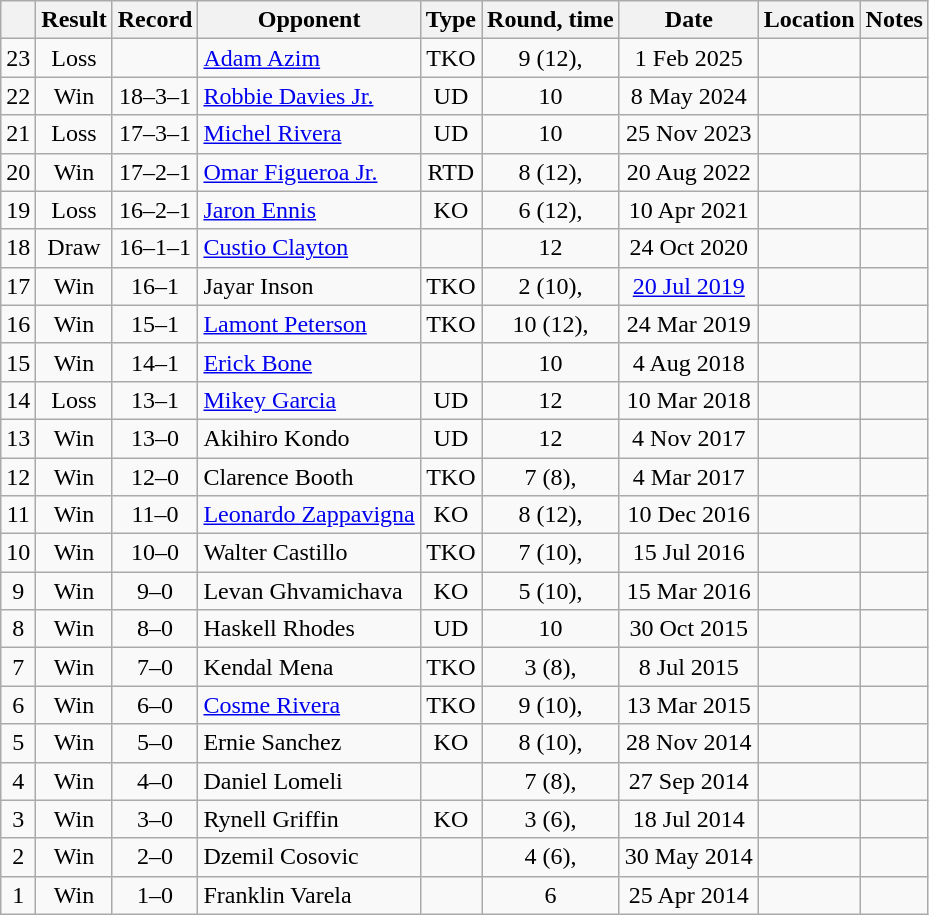<table class="wikitable" style="text-align:center">
<tr>
<th></th>
<th>Result</th>
<th>Record</th>
<th>Opponent</th>
<th>Type</th>
<th>Round, time</th>
<th>Date</th>
<th>Location</th>
<th>Notes</th>
</tr>
<tr>
<td>23</td>
<td>Loss</td>
<td></td>
<td style="text-align:left;"><a href='#'>Adam Azim</a></td>
<td>TKO</td>
<td>9 (12), </td>
<td>1 Feb 2025</td>
<td style="text-align:left;"></td>
<td></td>
</tr>
<tr>
<td>22</td>
<td>Win</td>
<td>18–3–1</td>
<td style="text-align:left;"><a href='#'>Robbie Davies Jr.</a></td>
<td>UD</td>
<td>10</td>
<td>8 May 2024</td>
<td style="text-align:left;"></td>
<td></td>
</tr>
<tr>
<td>21</td>
<td>Loss</td>
<td>17–3–1</td>
<td style="text-align:left;"><a href='#'>Michel Rivera</a></td>
<td>UD</td>
<td>10</td>
<td>25 Nov 2023</td>
<td style="text-align:left;"></td>
<td></td>
</tr>
<tr>
<td>20</td>
<td>Win</td>
<td>17–2–1</td>
<td style="text-align:left;"><a href='#'>Omar Figueroa Jr.</a></td>
<td>RTD</td>
<td>8 (12), </td>
<td>20 Aug 2022</td>
<td style="text-align:left;"></td>
<td></td>
</tr>
<tr>
<td>19</td>
<td>Loss</td>
<td>16–2–1</td>
<td style="text-align:left;"><a href='#'>Jaron Ennis</a></td>
<td>KO</td>
<td>6 (12), </td>
<td>10 Apr 2021</td>
<td style="text-align:left;"></td>
<td></td>
</tr>
<tr>
<td>18</td>
<td>Draw</td>
<td>16–1–1</td>
<td style="text-align:left;"><a href='#'>Custio Clayton</a></td>
<td></td>
<td>12</td>
<td>24 Oct 2020</td>
<td style="text-align:left;"></td>
<td style="text-align:left;"></td>
</tr>
<tr>
<td>17</td>
<td>Win</td>
<td>16–1</td>
<td style="text-align:left;">Jayar Inson</td>
<td>TKO</td>
<td>2 (10), </td>
<td><a href='#'>20 Jul 2019</a></td>
<td style="text-align:left;"></td>
<td></td>
</tr>
<tr>
<td>16</td>
<td>Win</td>
<td>15–1</td>
<td style="text-align:left;"><a href='#'>Lamont Peterson</a></td>
<td>TKO</td>
<td>10 (12), </td>
<td>24 Mar 2019</td>
<td style="text-align:left;"></td>
<td></td>
</tr>
<tr>
<td>15</td>
<td>Win</td>
<td>14–1</td>
<td style="text-align:left;"><a href='#'>Erick Bone</a></td>
<td></td>
<td>10</td>
<td>4 Aug 2018</td>
<td style="text-align:left;"></td>
<td></td>
</tr>
<tr>
<td>14</td>
<td>Loss</td>
<td>13–1</td>
<td style="text-align:left;"><a href='#'>Mikey Garcia</a></td>
<td>UD</td>
<td>12</td>
<td>10 Mar 2018</td>
<td style="text-align:left;"></td>
<td style="text-align:left;"></td>
</tr>
<tr>
<td>13</td>
<td>Win</td>
<td>13–0</td>
<td style="text-align:left;">Akihiro Kondo</td>
<td>UD</td>
<td>12</td>
<td>4 Nov 2017</td>
<td style="text-align:left;"></td>
<td style="text-align:left;"></td>
</tr>
<tr>
<td>12</td>
<td>Win</td>
<td>12–0</td>
<td style="text-align:left;">Clarence Booth</td>
<td>TKO</td>
<td>7 (8), </td>
<td>4 Mar 2017</td>
<td style="text-align:left;"></td>
<td></td>
</tr>
<tr>
<td>11</td>
<td>Win</td>
<td>11–0</td>
<td style="text-align:left;"><a href='#'>Leonardo Zappavigna</a></td>
<td>KO</td>
<td>8 (12), </td>
<td>10 Dec 2016</td>
<td style="text-align:left;"></td>
<td></td>
</tr>
<tr>
<td>10</td>
<td>Win</td>
<td>10–0</td>
<td style="text-align:left;">Walter Castillo</td>
<td>TKO</td>
<td>7 (10), </td>
<td>15 Jul 2016</td>
<td style="text-align:left;"></td>
<td></td>
</tr>
<tr>
<td>9</td>
<td>Win</td>
<td>9–0</td>
<td style="text-align:left;">Levan Ghvamichava</td>
<td>KO</td>
<td>5 (10), </td>
<td>15 Mar 2016</td>
<td style="text-align:left;"></td>
<td></td>
</tr>
<tr>
<td>8</td>
<td>Win</td>
<td>8–0</td>
<td style="text-align:left;">Haskell Rhodes</td>
<td>UD</td>
<td>10</td>
<td>30 Oct 2015</td>
<td style="text-align:left;"></td>
<td></td>
</tr>
<tr>
<td>7</td>
<td>Win</td>
<td>7–0</td>
<td style="text-align:left;">Kendal Mena</td>
<td>TKO</td>
<td>3 (8), </td>
<td>8 Jul 2015</td>
<td style="text-align:left;"></td>
<td></td>
</tr>
<tr>
<td>6</td>
<td>Win</td>
<td>6–0</td>
<td style="text-align:left;"><a href='#'>Cosme Rivera</a></td>
<td>TKO</td>
<td>9 (10), </td>
<td>13 Mar 2015</td>
<td style="text-align:left;"></td>
<td style="text-align:left;"></td>
</tr>
<tr>
<td>5</td>
<td>Win</td>
<td>5–0</td>
<td style="text-align:left;">Ernie Sanchez</td>
<td>KO</td>
<td>8 (10), </td>
<td>28 Nov 2014</td>
<td style="text-align:left;"></td>
<td style="text-align:left;"></td>
</tr>
<tr>
<td>4</td>
<td>Win</td>
<td>4–0</td>
<td style="text-align:left;">Daniel Lomeli</td>
<td></td>
<td>7 (8), </td>
<td>27 Sep 2014</td>
<td style="text-align:left;"></td>
<td></td>
</tr>
<tr>
<td>3</td>
<td>Win</td>
<td>3–0</td>
<td style="text-align:left;">Rynell Griffin</td>
<td>KO</td>
<td>3 (6), </td>
<td>18 Jul 2014</td>
<td style="text-align:left;"></td>
<td></td>
</tr>
<tr>
<td>2</td>
<td>Win</td>
<td>2–0</td>
<td style="text-align:left;">Dzemil Cosovic</td>
<td></td>
<td>4 (6), </td>
<td>30 May 2014</td>
<td style="text-align:left;"></td>
<td></td>
</tr>
<tr>
<td>1</td>
<td>Win</td>
<td>1–0</td>
<td style="text-align:left;">Franklin Varela</td>
<td></td>
<td>6</td>
<td>25 Apr 2014</td>
<td style="text-align:left;"></td>
<td></td>
</tr>
</table>
